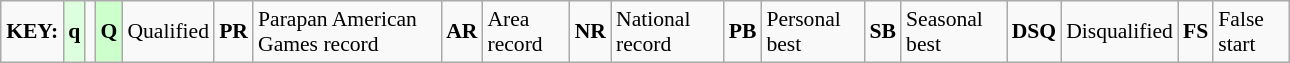<table class="wikitable" style="margin:0.5em auto; font-size:90%;position:relative;" width=68%>
<tr>
<td><strong>KEY:</strong></td>
<td bgcolor=ddffdd align=center><strong>q</strong></td>
<td></td>
<td bgcolor=ccffcc align=center><strong>Q</strong></td>
<td>Qualified</td>
<td align=center><strong>PR</strong></td>
<td>Parapan American Games record</td>
<td align=center><strong>AR</strong></td>
<td>Area record</td>
<td align=center><strong>NR</strong></td>
<td>National record</td>
<td align=center><strong>PB</strong></td>
<td>Personal best</td>
<td align=center><strong>SB</strong></td>
<td>Seasonal best</td>
<td align=center><strong>DSQ</strong></td>
<td>Disqualified</td>
<td align=center><strong>FS</strong></td>
<td>False start</td>
</tr>
</table>
